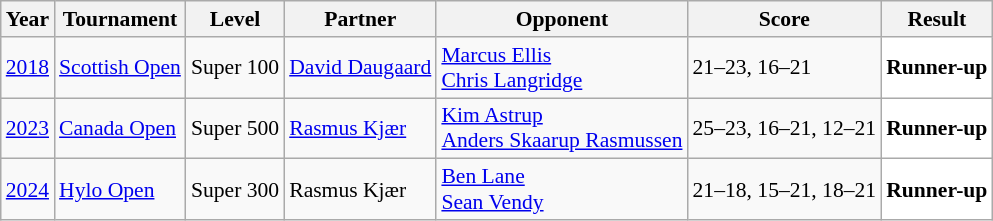<table class="sortable wikitable" style="font-size: 90%;">
<tr>
<th>Year</th>
<th>Tournament</th>
<th>Level</th>
<th>Partner</th>
<th>Opponent</th>
<th>Score</th>
<th>Result</th>
</tr>
<tr>
<td align="center"><a href='#'>2018</a></td>
<td align="left"><a href='#'>Scottish Open</a></td>
<td align="left">Super 100</td>
<td align="left"> <a href='#'>David Daugaard</a></td>
<td align="left"> <a href='#'>Marcus Ellis</a><br> <a href='#'>Chris Langridge</a></td>
<td align="left">21–23, 16–21</td>
<td style="text-align:left; background:white"> <strong>Runner-up</strong></td>
</tr>
<tr>
<td align="center"><a href='#'>2023</a></td>
<td align="left"><a href='#'>Canada Open</a></td>
<td align="left">Super 500</td>
<td align="left"> <a href='#'>Rasmus Kjær</a></td>
<td align="left"> <a href='#'>Kim Astrup</a><br> <a href='#'>Anders Skaarup Rasmussen</a></td>
<td align="left">25–23, 16–21, 12–21</td>
<td style="text-align:left; background:white"> <strong>Runner-up</strong></td>
</tr>
<tr>
<td align="center"><a href='#'>2024</a></td>
<td align="left"><a href='#'>Hylo Open</a></td>
<td align="left">Super 300</td>
<td align="left"> Rasmus Kjær</td>
<td align="left"> <a href='#'>Ben Lane</a><br> <a href='#'>Sean Vendy</a></td>
<td align="left">21–18, 15–21, 18–21</td>
<td style="text-align:left; background:white"> <strong>Runner-up</strong></td>
</tr>
</table>
